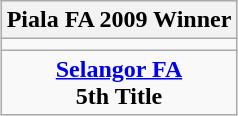<table class="wikitable" style="text-align: center; margin: 0 auto;">
<tr>
<th>Piala FA 2009 Winner</th>
</tr>
<tr>
<td></td>
</tr>
<tr>
<td><strong><a href='#'>Selangor FA</a></strong><br><strong>5th Title</strong></td>
</tr>
</table>
